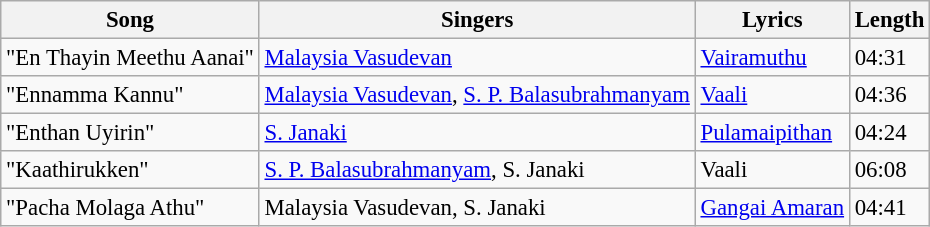<table class="wikitable" style="font-size:95%;">
<tr>
<th>Song</th>
<th>Singers</th>
<th>Lyrics</th>
<th>Length</th>
</tr>
<tr>
<td>"En Thayin Meethu Aanai"</td>
<td><a href='#'>Malaysia Vasudevan</a></td>
<td><a href='#'>Vairamuthu</a></td>
<td>04:31</td>
</tr>
<tr>
<td>"Ennamma Kannu"</td>
<td><a href='#'>Malaysia Vasudevan</a>, <a href='#'>S. P. Balasubrahmanyam</a></td>
<td><a href='#'>Vaali</a></td>
<td>04:36</td>
</tr>
<tr>
<td>"Enthan Uyirin"</td>
<td><a href='#'>S. Janaki</a></td>
<td><a href='#'>Pulamaipithan</a></td>
<td>04:24</td>
</tr>
<tr>
<td>"Kaathirukken"</td>
<td><a href='#'>S. P. Balasubrahmanyam</a>, S. Janaki</td>
<td>Vaali</td>
<td>06:08</td>
</tr>
<tr>
<td>"Pacha Molaga Athu"</td>
<td>Malaysia Vasudevan, S. Janaki</td>
<td><a href='#'>Gangai Amaran</a></td>
<td>04:41</td>
</tr>
</table>
